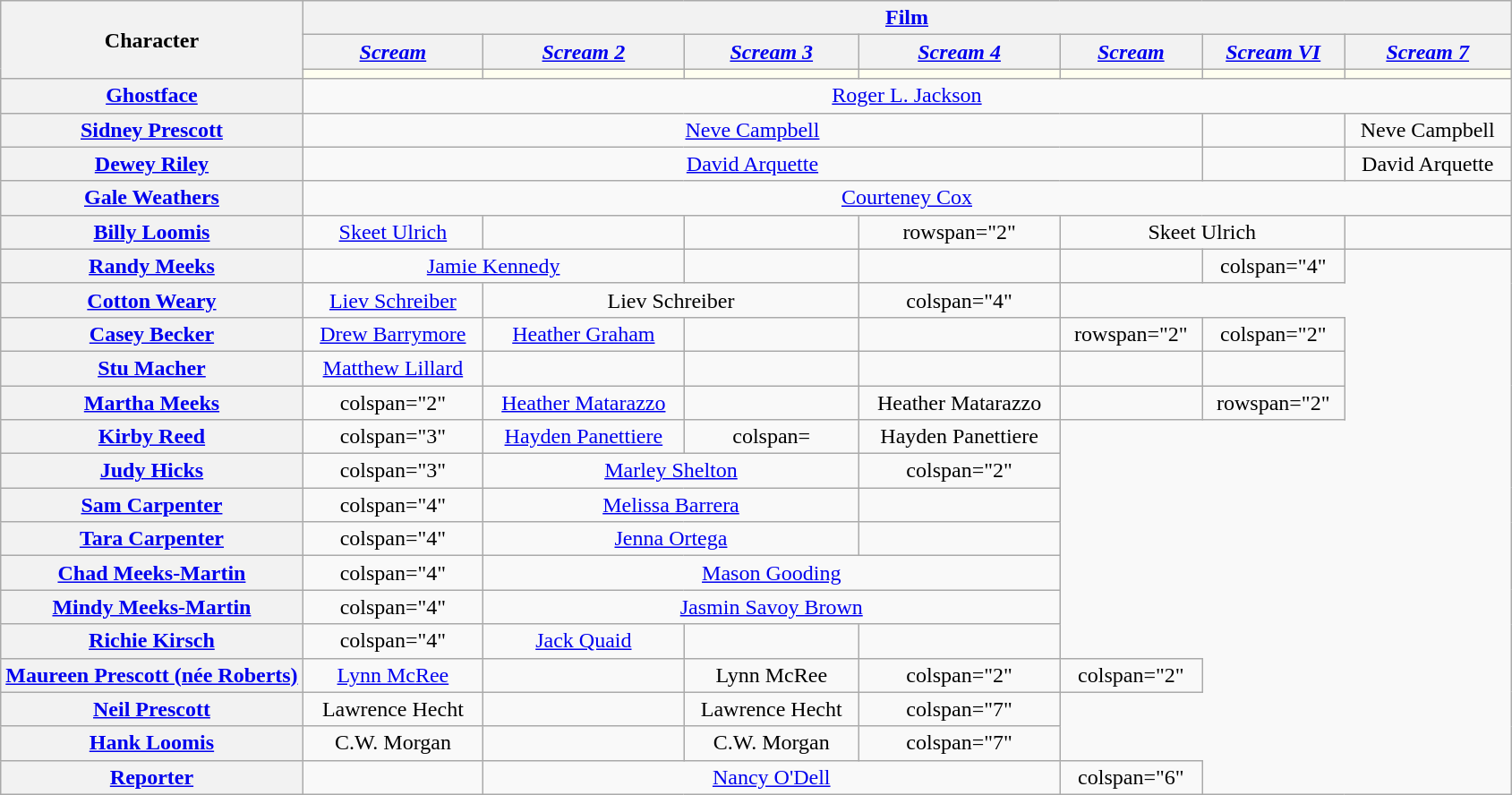<table class="wikitable" style="text-align:center;">
<tr>
<th rowspan="3" style="width:20%;">Character</th>
<th colspan="7" style="text-align:center;"><a href='#'>Film</a></th>
</tr>
<tr>
<th style="text-align:center;"><em><a href='#'>Scream</a></em></th>
<th style="text-align:center;"><em><a href='#'>Scream 2</a></em></th>
<th style="text-align:center;"><em><a href='#'>Scream 3</a></em></th>
<th style="text-align:center;"><em><a href='#'>Scream 4</a></em></th>
<th style="text-align:center;"><em><a href='#'>Scream</a></em></th>
<th style="text-align:center;"><em><a href='#'>Scream VI</a></em></th>
<th style="text-align:center;"><em><a href='#'>Scream 7</a></em></th>
</tr>
<tr>
<th style="background:ivory;"></th>
<th style="background:ivory;"></th>
<th style="background:ivory;"></th>
<th style="background:ivory;"></th>
<th style="background:ivory;"></th>
<th style="background:ivory;"></th>
<th style="background:ivory;"></th>
</tr>
<tr>
<th><a href='#'>Ghostface</a></th>
<td colspan="7"><a href='#'>Roger L. Jackson</a></td>
</tr>
<tr>
<th><a href='#'>Sidney Prescott</a></th>
<td colspan="5"><a href='#'>Neve Campbell</a></td>
<td></td>
<td>Neve Campbell</td>
</tr>
<tr>
<th><a href='#'>Dewey Riley</a></th>
<td colspan="5"><a href='#'>David Arquette</a></td>
<td></td>
<td colspan="1">David Arquette</td>
</tr>
<tr>
<th><a href='#'>Gale Weathers</a></th>
<td colspan="7"><a href='#'>Courteney Cox</a></td>
</tr>
<tr>
<th><a href='#'>Billy Loomis</a></th>
<td><a href='#'>Skeet Ulrich</a></td>
<td></td>
<td></td>
<td>rowspan="2" </td>
<td colspan="2">Skeet Ulrich</td>
<td></td>
</tr>
<tr>
<th><a href='#'>Randy Meeks</a></th>
<td colspan="2"><a href='#'>Jamie Kennedy</a></td>
<td></td>
<td></td>
<td></td>
<td>colspan="4" </td>
</tr>
<tr>
<th><a href='#'>Cotton Weary</a></th>
<td><a href='#'>Liev Schreiber</a></td>
<td colspan="2">Liev Schreiber</td>
<td>colspan="4" </td>
</tr>
<tr>
<th><a href='#'>Casey Becker</a></th>
<td><a href='#'>Drew Barrymore</a></td>
<td><a href='#'>Heather Graham</a></td>
<td></td>
<td></td>
<td>rowspan="2" </td>
<td>colspan="2" </td>
</tr>
<tr>
<th><a href='#'>Stu Macher</a></th>
<td><a href='#'>Matthew Lillard</a></td>
<td></td>
<td></td>
<td></td>
<td><br></td>
<td></td>
</tr>
<tr>
<th><a href='#'>Martha Meeks</a></th>
<td>colspan="2" </td>
<td><a href='#'>Heather Matarazzo</a></td>
<td></td>
<td>Heather Matarazzo</td>
<td></td>
<td>rowspan="2" </td>
</tr>
<tr>
<th><a href='#'>Kirby Reed</a></th>
<td>colspan="3" </td>
<td colspan="1"><a href='#'>Hayden Panettiere</a></td>
<td>colspan= </td>
<td colspan="1">Hayden Panettiere</td>
</tr>
<tr>
<th><a href='#'>Judy Hicks</a></th>
<td>colspan="3" </td>
<td colspan="2"><a href='#'>Marley Shelton</a></td>
<td>colspan="2" </td>
</tr>
<tr>
<th><a href='#'>Sam Carpenter</a></th>
<td>colspan="4" </td>
<td colspan="2"><a href='#'>Melissa Barrera</a></td>
<td></td>
</tr>
<tr>
<th><a href='#'>Tara Carpenter</a></th>
<td>colspan="4" </td>
<td colspan="2"><a href='#'>Jenna Ortega</a></td>
<td></td>
</tr>
<tr>
<th><a href='#'>Chad Meeks-Martin</a></th>
<td>colspan="4" </td>
<td colspan="3"><a href='#'>Mason Gooding</a></td>
</tr>
<tr>
<th><a href='#'>Mindy Meeks-Martin</a></th>
<td>colspan="4" </td>
<td colspan="3"><a href='#'>Jasmin Savoy Brown</a></td>
</tr>
<tr>
<th><a href='#'>Richie Kirsch</a></th>
<td>colspan="4" </td>
<td><a href='#'>Jack Quaid</a></td>
<td></td>
<td></td>
</tr>
<tr>
<th><a href='#'>Maureen Prescott (née Roberts)</a></th>
<td colspan="1"><a href='#'>Lynn McRee</a></td>
<td></td>
<td>Lynn McRee</td>
<td>colspan="2" </td>
<td>colspan="2" </td>
</tr>
<tr>
<th><a href='#'>Neil Prescott</a></th>
<td>Lawrence Hecht</td>
<td></td>
<td>Lawrence Hecht</td>
<td>colspan="7" </td>
</tr>
<tr>
<th><a href='#'>Hank Loomis</a></th>
<td>C.W. Morgan</td>
<td></td>
<td>C.W. Morgan</td>
<td>colspan="7" </td>
</tr>
<tr>
<th><a href='#'>Reporter</a></th>
<td></td>
<td colspan="3"><a href='#'>Nancy O'Dell</a></td>
<td>colspan="6" </td>
</tr>
</table>
